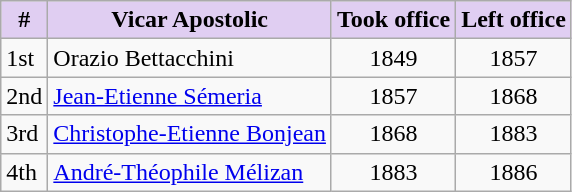<table class="wikitable sortable" border="1" style="text-align:left; font-size:100%">
<tr>
<th style="background-color:#E0CEF2; vertical-align:bottom;">#</th>
<th style="background-color:#E0CEF2; vertical-align:bottom;">Vicar Apostolic</th>
<th style="background-color:#E0CEF2; vertical-align:bottom;">Took office</th>
<th style="background-color:#E0CEF2; vertical-align:bottom;">Left office</th>
</tr>
<tr>
<td>1st</td>
<td>Orazio Bettacchini</td>
<td align=center>1849</td>
<td align=center>1857</td>
</tr>
<tr>
<td>2nd</td>
<td><a href='#'>Jean-Etienne Sémeria</a></td>
<td align="center">1857</td>
<td align=center>1868</td>
</tr>
<tr>
<td>3rd</td>
<td><a href='#'>Christophe-Etienne Bonjean</a></td>
<td align="center">1868</td>
<td align=center>1883</td>
</tr>
<tr>
<td>4th</td>
<td><a href='#'>André-Théophile Mélizan</a></td>
<td align="center">1883</td>
<td align=center>1886</td>
</tr>
</table>
